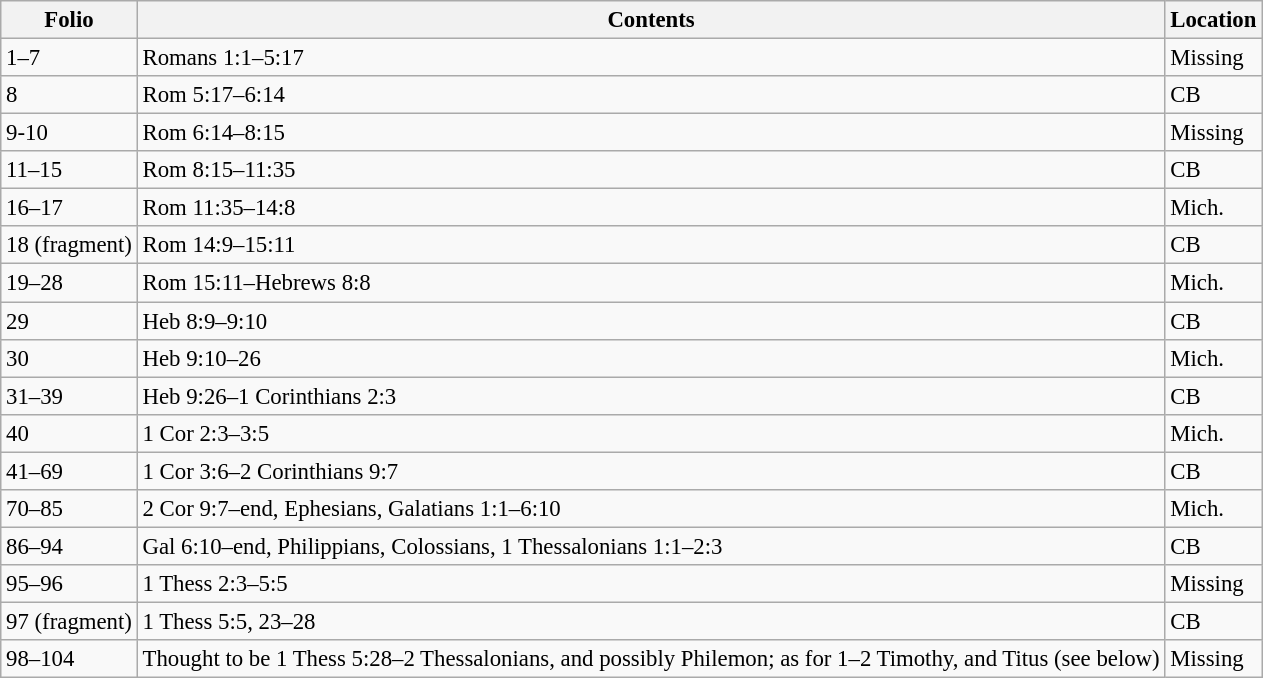<table class="wikitable" style="font-size: 95%">
<tr>
<th>Folio</th>
<th>Contents</th>
<th>Location</th>
</tr>
<tr>
<td>1–7</td>
<td>Romans 1:1–5:17</td>
<td>Missing</td>
</tr>
<tr>
<td>8</td>
<td>Rom 5:17–6:14</td>
<td>CB</td>
</tr>
<tr>
<td>9-10</td>
<td>Rom 6:14–8:15</td>
<td>Missing</td>
</tr>
<tr>
<td>11–15</td>
<td>Rom 8:15–11:35</td>
<td>CB</td>
</tr>
<tr>
<td>16–17</td>
<td>Rom 11:35–14:8</td>
<td>Mich.</td>
</tr>
<tr>
<td>18 (fragment)</td>
<td>Rom 14:9–15:11</td>
<td>CB</td>
</tr>
<tr>
<td>19–28</td>
<td>Rom 15:11–Hebrews 8:8</td>
<td>Mich.</td>
</tr>
<tr>
<td>29</td>
<td>Heb 8:9–9:10</td>
<td>CB</td>
</tr>
<tr>
<td>30</td>
<td>Heb 9:10–26</td>
<td>Mich.</td>
</tr>
<tr>
<td>31–39</td>
<td>Heb 9:26–1 Corinthians 2:3</td>
<td>CB</td>
</tr>
<tr>
<td>40</td>
<td>1 Cor 2:3–3:5</td>
<td>Mich.</td>
</tr>
<tr>
<td>41–69</td>
<td>1 Cor 3:6–2 Corinthians 9:7</td>
<td>CB</td>
</tr>
<tr>
<td>70–85</td>
<td>2 Cor 9:7–end, Ephesians, Galatians 1:1–6:10</td>
<td>Mich.</td>
</tr>
<tr>
<td>86–94</td>
<td>Gal 6:10–end, Philippians, Colossians, 1 Thessalonians 1:1–2:3</td>
<td>CB</td>
</tr>
<tr>
<td>95–96</td>
<td>1 Thess 2:3–5:5</td>
<td>Missing</td>
</tr>
<tr>
<td>97 (fragment)</td>
<td>1 Thess 5:5, 23–28</td>
<td>CB</td>
</tr>
<tr>
<td>98–104</td>
<td>Thought to be 1 Thess 5:28–2 Thessalonians, and possibly Philemon; as for 1–2 Timothy, and Titus (see below)</td>
<td>Missing</td>
</tr>
</table>
